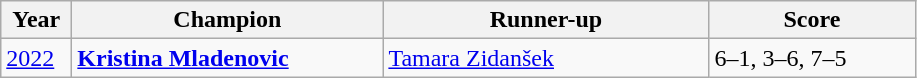<table class="wikitable">
<tr>
<th style="width:40px">Year</th>
<th style="width:200px">Champion</th>
<th style="width:210px">Runner-up</th>
<th style="width:130px" class="unsortable">Score</th>
</tr>
<tr>
<td><a href='#'>2022</a></td>
<td> <strong><a href='#'>Kristina Mladenovic</a></strong></td>
<td> <a href='#'>Tamara Zidanšek</a></td>
<td>6–1, 3–6, 7–5</td>
</tr>
</table>
